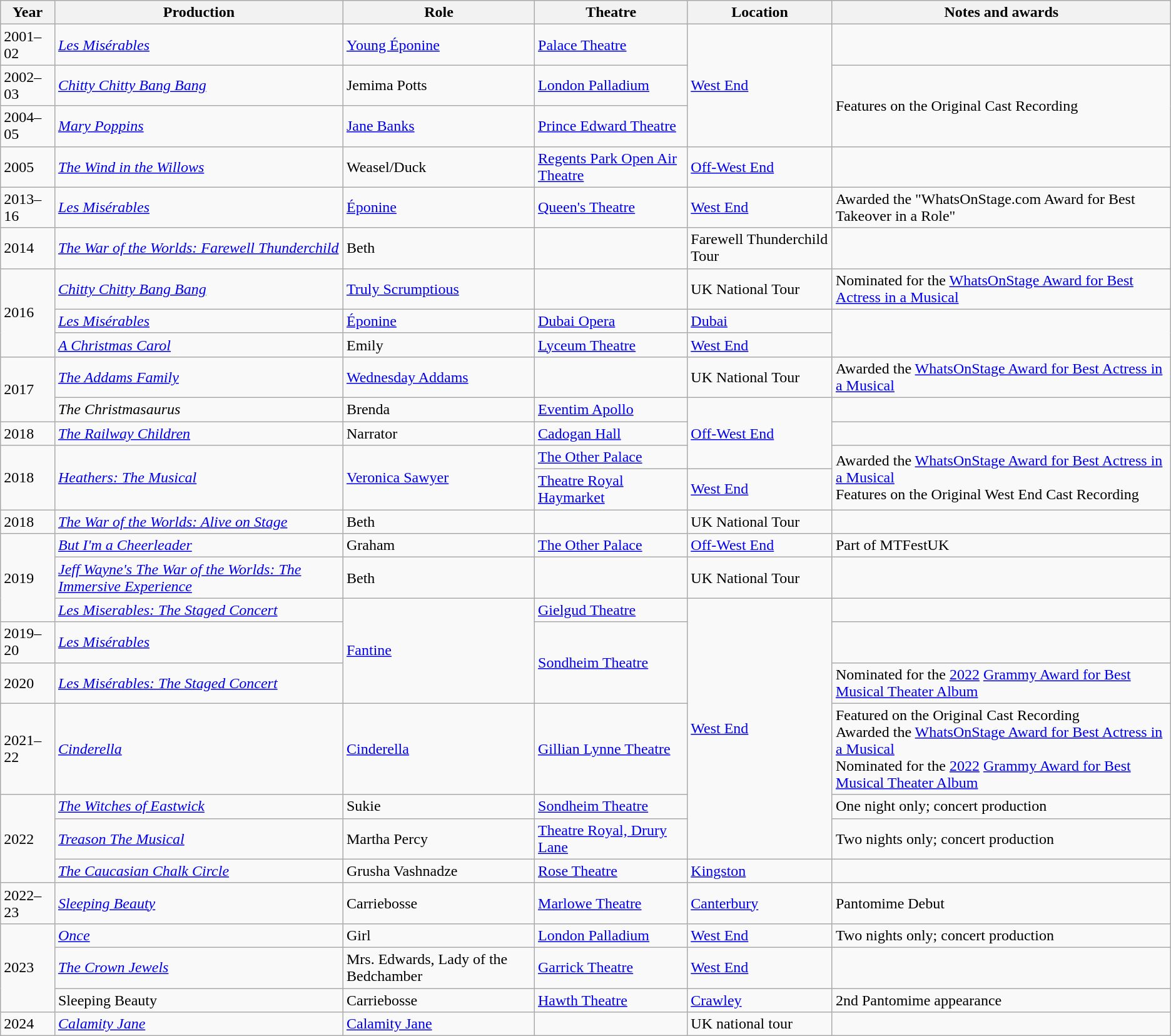<table class="wikitable sortable">
<tr>
<th>Year</th>
<th>Production</th>
<th>Role</th>
<th>Theatre</th>
<th>Location</th>
<th>Notes and awards</th>
</tr>
<tr>
<td>2001–02</td>
<td><em><a href='#'>Les Misérables</a></em></td>
<td><a href='#'>Young Éponine</a></td>
<td><a href='#'>Palace Theatre</a></td>
<td rowspan="3"><a href='#'>West End</a></td>
<td></td>
</tr>
<tr>
<td>2002–03</td>
<td><em><a href='#'>Chitty Chitty Bang Bang</a></em></td>
<td>Jemima Potts</td>
<td><a href='#'>London Palladium</a></td>
<td rowspan="2">Features on the Original Cast Recording</td>
</tr>
<tr>
<td>2004–05</td>
<td><em><a href='#'>Mary Poppins</a></em></td>
<td><a href='#'>Jane Banks</a></td>
<td><a href='#'>Prince Edward Theatre</a></td>
</tr>
<tr>
<td>2005</td>
<td><em><a href='#'>The Wind in the Willows</a></em></td>
<td>Weasel/Duck</td>
<td><a href='#'>Regents Park Open Air Theatre</a></td>
<td><a href='#'>Off-West End</a></td>
<td></td>
</tr>
<tr>
<td>2013–16</td>
<td><em><a href='#'>Les Misérables</a></em></td>
<td><a href='#'>Éponine</a></td>
<td><a href='#'>Queen's Theatre</a></td>
<td><a href='#'>West End</a></td>
<td>Awarded the "WhatsOnStage.com Award for Best Takeover in a Role"</td>
</tr>
<tr>
<td>2014</td>
<td><em><a href='#'>The War of the Worlds: Farewell Thunderchild</a></em></td>
<td>Beth</td>
<td></td>
<td>Farewell Thunderchild Tour</td>
</tr>
<tr>
<td rowspan="3">2016</td>
<td><em><a href='#'>Chitty Chitty Bang Bang</a></em></td>
<td><a href='#'>Truly Scrumptious</a></td>
<td></td>
<td>UK National Tour</td>
<td>Nominated for the <a href='#'>WhatsOnStage Award for Best Actress in a Musical</a></td>
</tr>
<tr>
<td><em><a href='#'>Les Misérables</a></em></td>
<td><a href='#'>Éponine</a></td>
<td><a href='#'>Dubai Opera</a></td>
<td><a href='#'>Dubai</a></td>
</tr>
<tr>
<td><em><a href='#'>A Christmas Carol</a></em></td>
<td>Emily</td>
<td><a href='#'>Lyceum Theatre</a></td>
<td><a href='#'>West End</a></td>
</tr>
<tr>
<td rowspan="2">2017</td>
<td><em><a href='#'>The Addams Family</a></em></td>
<td><a href='#'>Wednesday Addams</a></td>
<td></td>
<td>UK National Tour</td>
<td>Awarded the <a href='#'>WhatsOnStage Award for Best Actress in a Musical</a></td>
</tr>
<tr>
<td><em>The Christmasaurus</em></td>
<td>Brenda</td>
<td><a href='#'>Eventim Apollo</a></td>
<td rowspan="3"><a href='#'>Off-West End</a></td>
<td></td>
</tr>
<tr>
<td>2018</td>
<td><em><a href='#'>The Railway Children</a></em></td>
<td>Narrator</td>
<td><a href='#'>Cadogan Hall</a></td>
<td></td>
</tr>
<tr>
<td rowspan="2">2018</td>
<td rowspan="2"><em><a href='#'>Heathers: The Musical</a></em></td>
<td rowspan="2"><a href='#'>Veronica Sawyer</a></td>
<td><a href='#'>The Other Palace</a></td>
<td rowspan="2">Awarded the <a href='#'>WhatsOnStage Award for Best Actress in a Musical</a><br>Features on the Original West End Cast Recording</td>
</tr>
<tr>
<td><a href='#'>Theatre Royal Haymarket</a></td>
<td><a href='#'>West End</a></td>
</tr>
<tr>
<td>2018</td>
<td><em><a href='#'>The War of the Worlds: Alive on Stage</a></em></td>
<td>Beth</td>
<td></td>
<td>UK National Tour</td>
<td></td>
</tr>
<tr>
<td rowspan="3">2019</td>
<td><em><a href='#'>But I'm a Cheerleader</a></em></td>
<td>Graham</td>
<td><a href='#'>The Other Palace</a></td>
<td><a href='#'>Off-West End</a></td>
<td>Part of MTFestUK</td>
</tr>
<tr>
<td><em><a href='#'>Jeff Wayne's The War of the Worlds: The Immersive Experience</a></em></td>
<td>Beth</td>
<td></td>
<td>UK National Tour</td>
<td></td>
</tr>
<tr>
<td><em><a href='#'>Les Miserables: The Staged Concert</a></em></td>
<td rowspan="3"><a href='#'>Fantine</a></td>
<td><a href='#'>Gielgud Theatre</a></td>
<td rowspan="6"><a href='#'>West End</a></td>
<td></td>
</tr>
<tr>
<td>2019–20</td>
<td><em><a href='#'>Les Misérables</a></em></td>
<td rowspan="2"><a href='#'>Sondheim Theatre</a></td>
<td></td>
</tr>
<tr>
<td>2020</td>
<td><em><a href='#'>Les Misérables: The Staged Concert</a></em></td>
<td>Nominated for the <a href='#'>2022</a> <a href='#'>Grammy Award for Best Musical Theater Album</a></td>
</tr>
<tr>
<td>2021–22</td>
<td><em><a href='#'>Cinderella</a></em></td>
<td><a href='#'>Cinderella</a></td>
<td><a href='#'>Gillian Lynne Theatre</a></td>
<td>Featured on the Original Cast Recording <br> Awarded the <a href='#'>WhatsOnStage Award for Best Actress in a Musical</a> <br> Nominated for the <a href='#'>2022</a> <a href='#'>Grammy Award for Best Musical Theater Album</a></td>
</tr>
<tr>
<td rowspan="3">2022</td>
<td><em><a href='#'>The Witches of Eastwick</a></em></td>
<td>Sukie</td>
<td><a href='#'>Sondheim Theatre</a></td>
<td>One night only; concert production</td>
</tr>
<tr>
<td><em><a href='#'>Treason The Musical</a></em></td>
<td>Martha Percy</td>
<td><a href='#'>Theatre Royal, Drury Lane</a></td>
<td>Two nights only; concert production</td>
</tr>
<tr>
<td><em><a href='#'>The Caucasian Chalk Circle</a></em></td>
<td>Grusha Vashnadze</td>
<td><a href='#'>Rose Theatre</a></td>
<td><a href='#'>Kingston</a></td>
<td></td>
</tr>
<tr>
<td>2022–23</td>
<td><em><a href='#'>Sleeping Beauty</a></em></td>
<td>Carriebosse</td>
<td><a href='#'>Marlowe Theatre</a></td>
<td><a href='#'>Canterbury</a></td>
<td>Pantomime Debut</td>
</tr>
<tr>
<td rowspan="3">2023</td>
<td><em><a href='#'>Once</a></em></td>
<td>Girl</td>
<td><a href='#'>London Palladium</a></td>
<td><a href='#'>West End</a></td>
<td>Two nights only; concert production</td>
</tr>
<tr>
<td><em><a href='#'>The Crown Jewels</a></em></td>
<td>Mrs. Edwards, Lady of the Bedchamber</td>
<td><a href='#'>Garrick Theatre</a></td>
<td><a href='#'>West End</a></td>
</tr>
<tr>
<td>Sleeping Beauty</td>
<td>Carriebosse</td>
<td><a href='#'>Hawth Theatre</a></td>
<td><a href='#'>Crawley</a></td>
<td>2nd Pantomime appearance</td>
</tr>
<tr>
<td>2024</td>
<td><em><a href='#'> Calamity Jane</a></em></td>
<td><a href='#'>Calamity Jane</a></td>
<td></td>
<td>UK national tour</td>
</tr>
</table>
